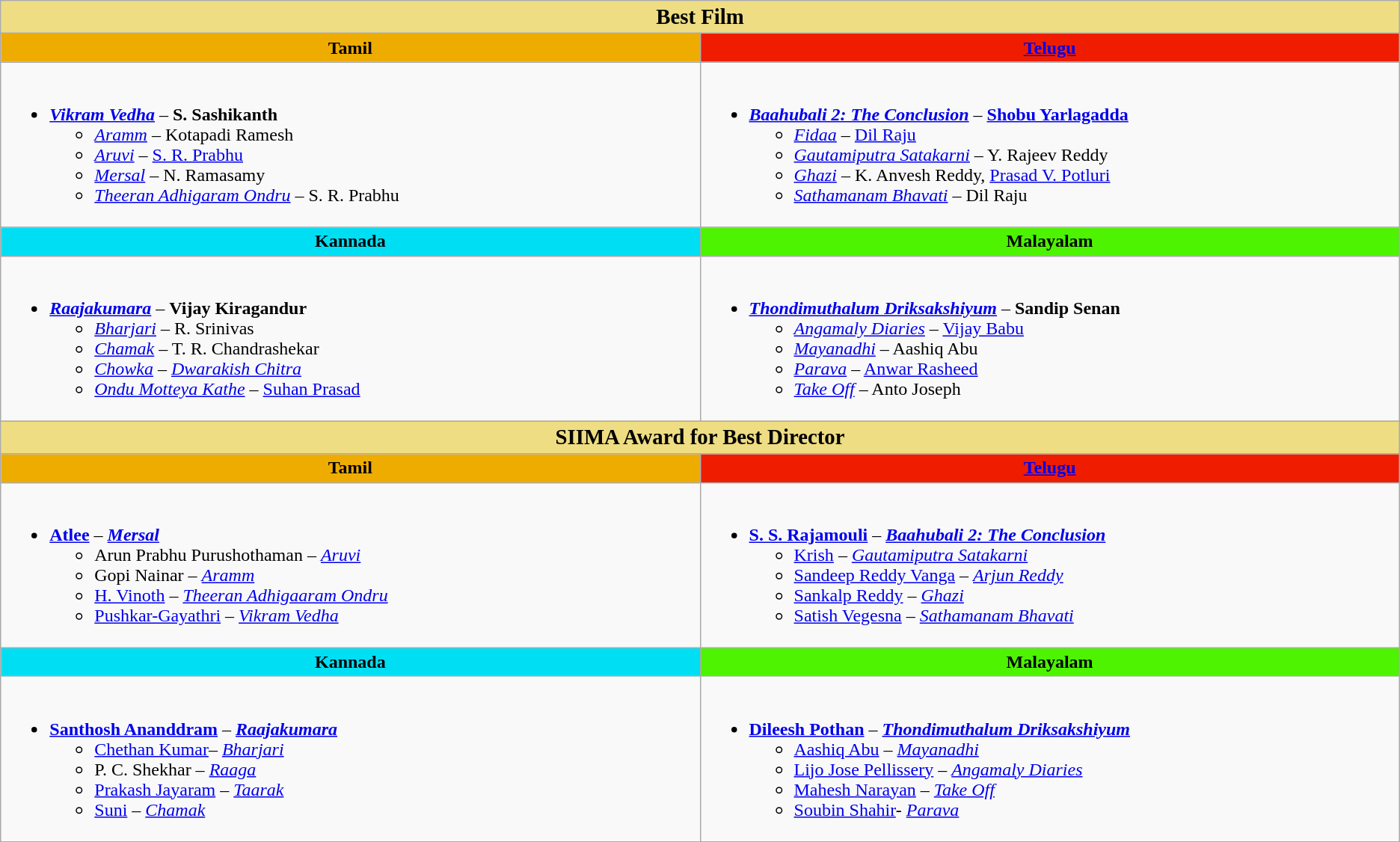<table class="wikitable" |>
<tr>
<th colspan="2" ! style="background:#eedd82; width:3000px; text-align:center;"><big>Best Film</big></th>
</tr>
<tr>
<th ! style="background:#efac00; width:50%; text-align:center;">Tamil</th>
<th ! style="background:#ef1c00; width:50%; text-align:center;"><a href='#'>Telugu</a></th>
</tr>
<tr>
<td valign="top"><br><ul><li><strong><em><a href='#'>Vikram Vedha</a></em></strong> – <strong>S. Sashikanth</strong><ul><li><em><a href='#'>Aramm</a></em> – Kotapadi Ramesh</li><li><em><a href='#'>Aruvi</a></em> – <a href='#'>S. R. Prabhu</a></li><li><em><a href='#'>Mersal</a></em> – N. Ramasamy</li><li><em><a href='#'>Theeran Adhigaram Ondru</a></em> – S. R. Prabhu</li></ul></li></ul></td>
<td valign="top"><br><ul><li><strong><em><a href='#'>Baahubali 2: The Conclusion</a></em></strong> – <strong><a href='#'>Shobu Yarlagadda</a></strong><ul><li><em><a href='#'>Fidaa</a></em> – <a href='#'>Dil Raju</a></li><li><em><a href='#'>Gautamiputra Satakarni</a></em> – Y. Rajeev Reddy</li><li><em><a href='#'>Ghazi</a></em> – K. Anvesh Reddy, <a href='#'>Prasad V. Potluri</a></li><li><em><a href='#'>Sathamanam Bhavati</a></em> – Dil Raju</li></ul></li></ul></td>
</tr>
<tr>
<th ! style="background:#00def3; text-align:center;">Kannada</th>
<th ! style="background:#4df300; text-align:center;">Malayalam</th>
</tr>
<tr>
<td><br><ul><li><strong><em><a href='#'>Raajakumara</a></em></strong> – <strong>Vijay Kiragandur</strong><ul><li><em><a href='#'>Bharjari</a></em> – R. Srinivas</li><li><em><a href='#'>Chamak</a></em> – T. R. Chandrashekar</li><li><em><a href='#'>Chowka</a></em> – <em><a href='#'>Dwarakish Chitra</a></em></li><li><em><a href='#'>Ondu Motteya Kathe</a></em> – <a href='#'>Suhan Prasad</a></li></ul></li></ul></td>
<td><br><ul><li><strong><em><a href='#'>Thondimuthalum Driksakshiyum</a></em></strong> – <strong>Sandip Senan</strong><ul><li><em><a href='#'>Angamaly Diaries</a></em> – <a href='#'>Vijay Babu</a></li><li><em><a href='#'>Mayanadhi</a></em> – Aashiq Abu</li><li><em><a href='#'>Parava</a></em> – <a href='#'>Anwar Rasheed</a></li><li><em><a href='#'>Take Off</a></em> – Anto Joseph</li></ul></li></ul></td>
</tr>
<tr>
<th colspan="2" ! style="background:#eedd82; text-align:center;"><big><strong>SIIMA Award for Best Director</strong></big></th>
</tr>
<tr>
<th ! style="background:#efac00; text-align:center;">Tamil</th>
<th ! style="background:#ef1c00; text-align:center;"><a href='#'>Telugu</a></th>
</tr>
<tr>
<td valign="top"><br><ul><li><strong><a href='#'>Atlee</a></strong> – <strong><em><a href='#'>Mersal</a></em></strong><ul><li>Arun Prabhu Purushothaman – <em><a href='#'>Aruvi</a></em></li><li>Gopi Nainar – <em><a href='#'>Aramm</a></em></li><li><a href='#'>H. Vinoth</a> – <em><a href='#'>Theeran Adhigaaram Ondru</a></em></li><li><a href='#'>Pushkar-Gayathri</a> – <em><a href='#'>Vikram Vedha</a></em></li></ul></li></ul></td>
<td valign="top"><br><ul><li><strong><a href='#'>S. S. Rajamouli</a></strong> – <strong><em><a href='#'>Baahubali 2: The Conclusion</a></em></strong><ul><li><a href='#'>Krish</a> – <em><a href='#'>Gautamiputra Satakarni</a></em></li><li><a href='#'>Sandeep Reddy Vanga</a> – <em><a href='#'>Arjun Reddy</a></em></li><li><a href='#'>Sankalp Reddy</a> – <em><a href='#'>Ghazi</a></em></li><li><a href='#'>Satish Vegesna</a> – <em><a href='#'>Sathamanam Bhavati</a></em></li></ul></li></ul></td>
</tr>
<tr>
<th ! style="background:#00def3; text-align:center;">Kannada</th>
<th ! style="background:#4df300; text-align:center;">Malayalam</th>
</tr>
<tr>
<td><br><ul><li><strong><a href='#'>Santhosh Ananddram</a></strong> – <strong><em><a href='#'>Raajakumara</a></em></strong><ul><li><a href='#'>Chethan Kumar</a>– <em><a href='#'>Bharjari</a></em></li><li>P. C. Shekhar  – <em><a href='#'>Raaga</a></em></li><li><a href='#'>Prakash Jayaram</a> – <em><a href='#'>Taarak</a></em></li><li><a href='#'>Suni</a> – <em><a href='#'>Chamak</a></em></li></ul></li></ul></td>
<td><br><ul><li><strong><a href='#'>Dileesh Pothan</a></strong> – <strong><em><a href='#'>Thondimuthalum Driksakshiyum</a></em></strong><ul><li><a href='#'>Aashiq Abu</a> – <em><a href='#'>Mayanadhi</a></em></li><li><a href='#'>Lijo Jose Pellissery</a> – <em><a href='#'>Angamaly Diaries</a></em></li><li><a href='#'>Mahesh Narayan</a> – <em><a href='#'>Take Off</a></em></li><li><a href='#'>Soubin Shahir</a>- <em><a href='#'>Parava</a></em></li></ul></li></ul></td>
</tr>
<tr>
</tr>
</table>
